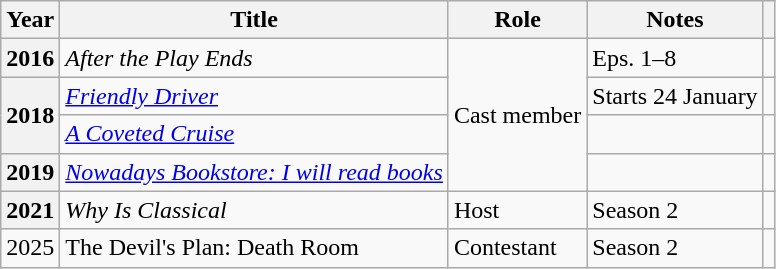<table class="wikitable plainrowheaders sortable">
<tr>
<th scope="col">Year</th>
<th scope="col">Title</th>
<th scope="col">Role</th>
<th scope="col">Notes</th>
<th scope="col" class="unsortable"></th>
</tr>
<tr>
<th scope="row">2016</th>
<td><em>After the Play Ends</em></td>
<td rowspan="4">Cast member</td>
<td>Eps. 1–8</td>
<td style="text-align:center"></td>
</tr>
<tr>
<th scope="row" rowspan="2">2018</th>
<td><em><a href='#'>Friendly Driver</a></em></td>
<td>Starts 24 January</td>
<td style="text-align:center"></td>
</tr>
<tr>
<td><em><a href='#'>A Coveted Cruise</a></em></td>
<td></td>
<td style="text-align:center"></td>
</tr>
<tr>
<th scope="row">2019</th>
<td><em><a href='#'>Nowadays Bookstore: I will read books</a></em></td>
<td></td>
<td style="text-align:center"></td>
</tr>
<tr>
<th scope="row">2021</th>
<td><em>Why Is Classical</em></td>
<td>Host</td>
<td>Season 2</td>
<td style="text-align:center"></td>
</tr>
<tr>
<td>2025</td>
<td>The Devil's Plan: Death Room</td>
<td>Contestant</td>
<td>Season 2</td>
<td style="text-align: center;"></td>
</tr>
</table>
